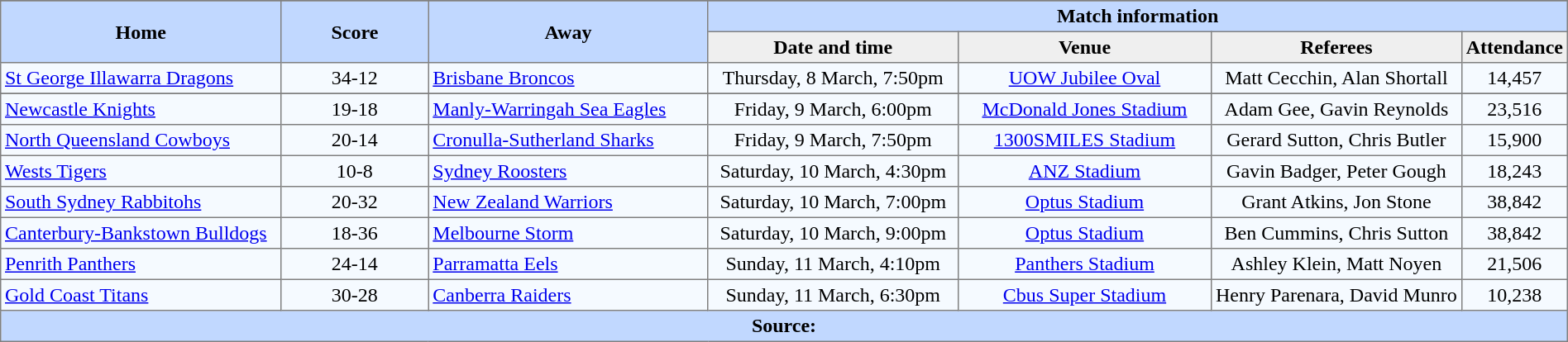<table border="1" cellpadding="3" cellspacing="0" style="border-collapse:collapse; text-align:center; width:100%;">
<tr style="background:#c1d8ff;">
</tr>
<tr style="background:#c1d8ff;">
<th rowspan="2" style="width:19%;">Home</th>
<th rowspan="2" style="width:10%;">Score</th>
<th rowspan="2" style="width:19%;">Away</th>
<th colspan=6>Match information</th>
</tr>
<tr style="background:#efefef;">
<th width=17%>Date and time</th>
<th width=17%>Venue</th>
<th width=17%>Referees</th>
<th width=5%>Attendance</th>
</tr>
<tr style="text-align:center; background:#f5faff;">
<td align="left"> <a href='#'>St George Illawarra Dragons</a></td>
<td>34-12</td>
<td align="left"> <a href='#'>Brisbane Broncos</a></td>
<td>Thursday, 8 March, 7:50pm</td>
<td><a href='#'>UOW Jubilee Oval</a></td>
<td>Matt Cecchin, Alan Shortall</td>
<td>14,457</td>
</tr>
<tr style="background:#c1d8ff;">
</tr>
<tr style="text-align:center; background:#f5faff;">
<td align="left"> <a href='#'>Newcastle Knights</a></td>
<td>19-18</td>
<td align="left"> <a href='#'>Manly-Warringah Sea Eagles</a></td>
<td>Friday, 9 March, 6:00pm</td>
<td><a href='#'>McDonald Jones Stadium</a></td>
<td>Adam Gee, Gavin Reynolds</td>
<td>23,516</td>
</tr>
<tr style="text-align:center; background:#f5faff;">
<td align="left"> <a href='#'>North Queensland Cowboys</a></td>
<td>20-14</td>
<td align="left"> <a href='#'>Cronulla-Sutherland Sharks</a></td>
<td>Friday, 9 March, 7:50pm</td>
<td><a href='#'>1300SMILES Stadium</a></td>
<td>Gerard Sutton, Chris Butler</td>
<td>15,900</td>
</tr>
<tr style="text-align:center; background:#f5faff;">
<td align="left"> <a href='#'>Wests Tigers</a></td>
<td>10-8</td>
<td align="left"> <a href='#'>Sydney Roosters</a></td>
<td>Saturday, 10 March, 4:30pm</td>
<td><a href='#'>ANZ Stadium</a></td>
<td>Gavin Badger, Peter Gough</td>
<td>18,243</td>
</tr>
<tr style="text-align:center; background:#f5faff;">
<td align="left"> <a href='#'>South Sydney Rabbitohs</a></td>
<td>20-32</td>
<td align="left"> <a href='#'>New Zealand Warriors</a></td>
<td>Saturday, 10 March, 7:00pm</td>
<td><a href='#'>Optus Stadium</a></td>
<td>Grant Atkins, Jon Stone</td>
<td>38,842</td>
</tr>
<tr style="text-align:center; background:#f5faff;">
<td align="left"> <a href='#'>Canterbury-Bankstown Bulldogs</a></td>
<td>18-36</td>
<td align="left"> <a href='#'>Melbourne Storm</a></td>
<td>Saturday, 10 March, 9:00pm</td>
<td><a href='#'>Optus Stadium</a></td>
<td>Ben Cummins, Chris Sutton</td>
<td>38,842</td>
</tr>
<tr style="text-align:center; background:#f5faff;">
<td align="left"> <a href='#'>Penrith Panthers</a></td>
<td>24-14</td>
<td align="left"> <a href='#'>Parramatta Eels</a></td>
<td>Sunday, 11 March, 4:10pm</td>
<td><a href='#'>Panthers Stadium</a></td>
<td>Ashley Klein, Matt Noyen</td>
<td>21,506</td>
</tr>
<tr style="text-align:center; background:#f5faff;">
<td align="left"> <a href='#'>Gold Coast Titans</a></td>
<td>30-28</td>
<td align="left"> <a href='#'>Canberra Raiders</a></td>
<td>Sunday, 11 March, 6:30pm</td>
<td><a href='#'>Cbus Super Stadium</a></td>
<td>Henry Parenara, David Munro</td>
<td>10,238</td>
</tr>
<tr style="background:#c1d8ff;">
<th colspan=7>Source:</th>
</tr>
</table>
